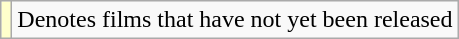<table class="wikitable">
<tr>
<td style="background:#FFFFCC;"></td>
<td>Denotes films that have not yet been released</td>
</tr>
</table>
